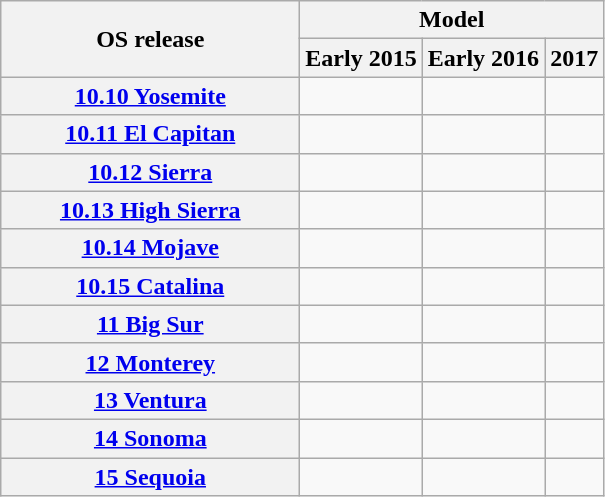<table class="wikitable mw-collapsible style="width:100%;" 90%;>
<tr>
<th rowspan=2 style="width:12em;">OS release</th>
<th colspan=3>Model</th>
</tr>
<tr>
<th>Early 2015</th>
<th>Early 2016</th>
<th>2017</th>
</tr>
<tr>
<th><a href='#'>10.10 Yosemite</a></th>
<td></td>
<td></td>
<td></td>
</tr>
<tr>
<th><a href='#'>10.11 El Capitan</a></th>
<td></td>
<td></td>
<td></td>
</tr>
<tr>
<th><a href='#'>10.12 Sierra</a></th>
<td></td>
<td></td>
<td></td>
</tr>
<tr>
<th><a href='#'>10.13 High Sierra</a></th>
<td></td>
<td></td>
<td></td>
</tr>
<tr>
<th><a href='#'>10.14 Mojave</a></th>
<td></td>
<td></td>
<td></td>
</tr>
<tr>
<th><a href='#'>10.15 Catalina</a></th>
<td></td>
<td></td>
<td></td>
</tr>
<tr>
<th><a href='#'>11 Big Sur</a></th>
<td></td>
<td></td>
<td></td>
</tr>
<tr>
<th><a href='#'>12 Monterey</a></th>
<td></td>
<td></td>
<td></td>
</tr>
<tr>
<th><a href='#'>13 Ventura</a></th>
<td></td>
<td></td>
<td></td>
</tr>
<tr>
<th><a href='#'>14 Sonoma</a></th>
<td></td>
<td></td>
<td></td>
</tr>
<tr>
<th><a href='#'>15 Sequoia</a></th>
<td></td>
<td></td>
<td></td>
</tr>
</table>
